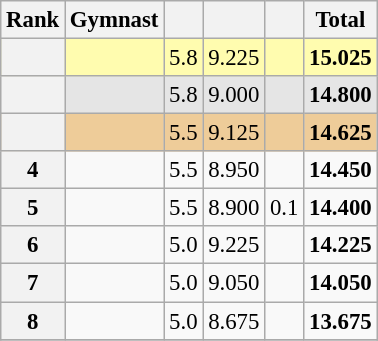<table class="wikitable sortable" style="text-align:center; font-size:95%">
<tr>
<th scope=col>Rank</th>
<th scope=col>Gymnast</th>
<th scope=col></th>
<th scope=col></th>
<th scope=col></th>
<th scope=col>Total</th>
</tr>
<tr bgcolor=fffcaf>
<th scope=row style="text-align:center"></th>
<td align=left></td>
<td>5.8</td>
<td>9.225</td>
<td></td>
<td><strong>15.025</strong></td>
</tr>
<tr bgcolor=e5e5e5>
<th scope=row style="text-align:center"></th>
<td align=left></td>
<td>5.8</td>
<td>9.000</td>
<td></td>
<td><strong>14.800</strong></td>
</tr>
<tr bgcolor=eecc99>
<th scope=row style="text-align:center"></th>
<td align=left></td>
<td>5.5</td>
<td>9.125</td>
<td></td>
<td><strong>14.625</strong></td>
</tr>
<tr>
<th scope=row style="text-align:center">4</th>
<td align=left></td>
<td>5.5</td>
<td>8.950</td>
<td></td>
<td><strong>14.450</strong></td>
</tr>
<tr>
<th scope=row style="text-align:center">5</th>
<td align=left></td>
<td>5.5</td>
<td>8.900</td>
<td>0.1</td>
<td><strong>14.400</strong></td>
</tr>
<tr>
<th scope=row style="text-align:center">6</th>
<td align=left></td>
<td>5.0</td>
<td>9.225</td>
<td></td>
<td><strong>14.225</strong></td>
</tr>
<tr>
<th scope=row style="text-align:center">7</th>
<td align=left></td>
<td>5.0</td>
<td>9.050</td>
<td></td>
<td><strong>14.050</strong></td>
</tr>
<tr>
<th scope=row style="text-align:center">8</th>
<td align=left></td>
<td>5.0</td>
<td>8.675</td>
<td></td>
<td><strong>13.675</strong></td>
</tr>
<tr>
</tr>
</table>
